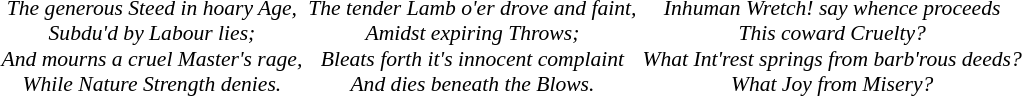<table style="font-style:italic; font-size:90%; text-align:center">
<tr>
<td><br>The generous Steed in hoary Age,<br>
Subdu'd by Labour lies;  <br>
And mourns a cruel Master's rage,<br>
While Nature Strength denies.<br></td>
<td><br>The tender Lamb o'er drove and faint,<br>
Amidst expiring Throws;<br>
Bleats forth it's innocent complaint<br>
And dies beneath the Blows.</td>
<td><br>Inhuman Wretch!  say whence proceeds<br>
This coward Cruelty?<br>
What Int'rest springs from barb'rous deeds?<br>
What Joy from Misery?</td>
</tr>
</table>
